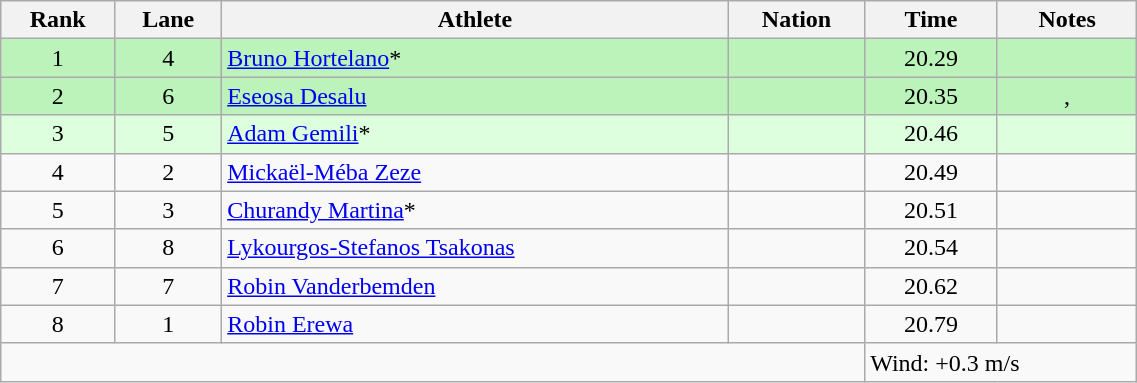<table class="wikitable sortable" style="text-align:center;width: 60%;">
<tr>
<th scope="col">Rank</th>
<th scope="col">Lane</th>
<th scope="col">Athlete</th>
<th scope="col">Nation</th>
<th scope="col">Time</th>
<th scope="col">Notes</th>
</tr>
<tr bgcolor=bbf3bb>
<td>1</td>
<td>4</td>
<td align=left><a href='#'>Bruno Hortelano</a>*</td>
<td align=left></td>
<td>20.29</td>
<td></td>
</tr>
<tr bgcolor=bbf3bb>
<td>2</td>
<td>6</td>
<td align=left><a href='#'>Eseosa Desalu</a></td>
<td align=left></td>
<td>20.35</td>
<td>, </td>
</tr>
<tr bgcolor=ddffdd>
<td>3</td>
<td>5</td>
<td align=left><a href='#'>Adam Gemili</a>*</td>
<td align=left></td>
<td>20.46</td>
<td></td>
</tr>
<tr>
<td>4</td>
<td>2</td>
<td align=left><a href='#'>Mickaël-Méba Zeze</a></td>
<td align=left></td>
<td>20.49</td>
<td></td>
</tr>
<tr>
<td>5</td>
<td>3</td>
<td align=left><a href='#'>Churandy Martina</a>*</td>
<td align=left></td>
<td>20.51</td>
<td></td>
</tr>
<tr>
<td>6</td>
<td>8</td>
<td align=left><a href='#'>Lykourgos-Stefanos Tsakonas</a></td>
<td align=left></td>
<td>20.54</td>
<td></td>
</tr>
<tr>
<td>7</td>
<td>7</td>
<td align=left><a href='#'>Robin Vanderbemden</a></td>
<td align=left></td>
<td>20.62</td>
<td></td>
</tr>
<tr>
<td>8</td>
<td>1</td>
<td align=left><a href='#'>Robin Erewa</a></td>
<td align=left></td>
<td>20.79</td>
<td></td>
</tr>
<tr class="sortbottom">
<td colspan="4"></td>
<td colspan="2" style="text-align:left;">Wind: +0.3 m/s</td>
</tr>
</table>
